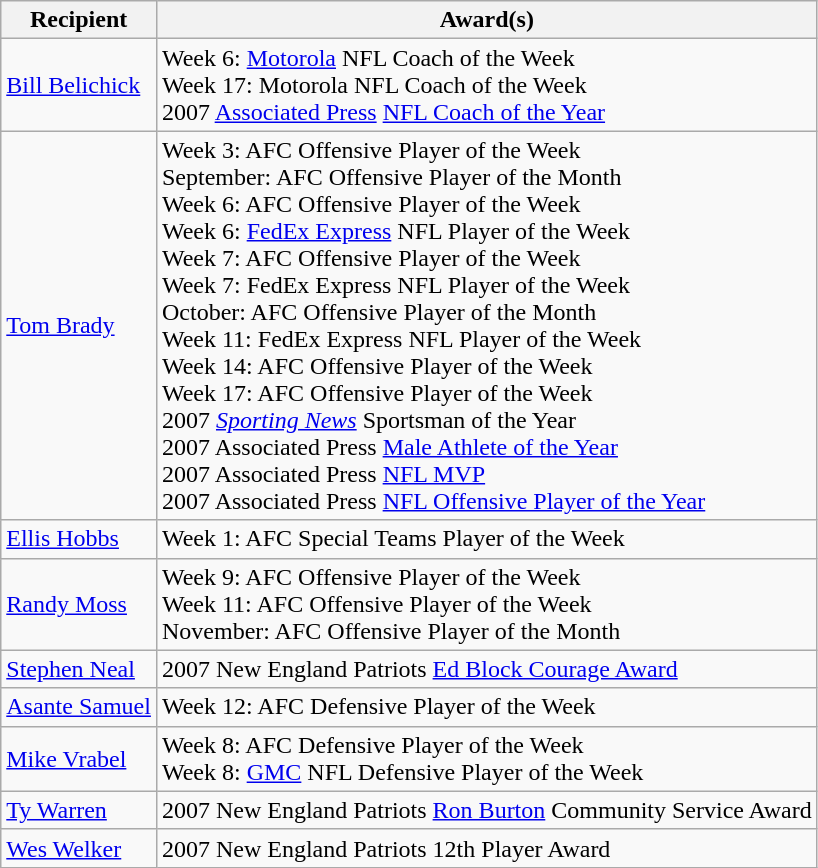<table class="wikitable">
<tr>
<th>Recipient</th>
<th>Award(s)</th>
</tr>
<tr>
<td><a href='#'>Bill Belichick</a></td>
<td>Week 6: <a href='#'>Motorola</a> NFL Coach of the Week<br>Week 17: Motorola NFL Coach of the Week<br>2007 <a href='#'>Associated Press</a> <a href='#'>NFL Coach of the Year</a></td>
</tr>
<tr>
<td><a href='#'>Tom Brady</a></td>
<td>Week 3: AFC Offensive Player of the Week<br>September: AFC Offensive Player of the Month<br>Week 6: AFC Offensive Player of the Week<br>Week 6: <a href='#'>FedEx Express</a> NFL Player of the Week<br>Week 7: AFC Offensive Player of the Week<br>Week 7: FedEx Express NFL Player of the Week<br>October: AFC Offensive Player of the Month<br>Week 11: FedEx Express NFL Player of the Week<br>Week 14: AFC Offensive Player of the Week<br>Week 17: AFC Offensive Player of the Week<br>2007 <em><a href='#'>Sporting News</a></em> Sportsman of the Year<br>2007 Associated Press <a href='#'>Male Athlete of the Year</a><br>2007 Associated Press <a href='#'>NFL MVP</a><br>2007 Associated Press <a href='#'>NFL Offensive Player of the Year</a></td>
</tr>
<tr>
<td><a href='#'>Ellis Hobbs</a></td>
<td>Week 1: AFC Special Teams Player of the Week</td>
</tr>
<tr>
<td><a href='#'>Randy Moss</a></td>
<td>Week 9: AFC Offensive Player of the Week<br>Week 11: AFC Offensive Player of the Week<br>November: AFC Offensive Player of the Month</td>
</tr>
<tr>
<td><a href='#'>Stephen Neal</a></td>
<td>2007 New England Patriots <a href='#'>Ed Block Courage Award</a></td>
</tr>
<tr>
<td><a href='#'>Asante Samuel</a></td>
<td>Week 12: AFC Defensive Player of the Week</td>
</tr>
<tr>
<td><a href='#'>Mike Vrabel</a></td>
<td>Week 8: AFC Defensive Player of the Week<br>Week 8: <a href='#'>GMC</a> NFL Defensive Player of the Week</td>
</tr>
<tr>
<td><a href='#'>Ty Warren</a></td>
<td>2007 New England Patriots <a href='#'>Ron Burton</a> Community Service Award</td>
</tr>
<tr>
<td><a href='#'>Wes Welker</a></td>
<td>2007 New England Patriots 12th Player Award</td>
</tr>
</table>
